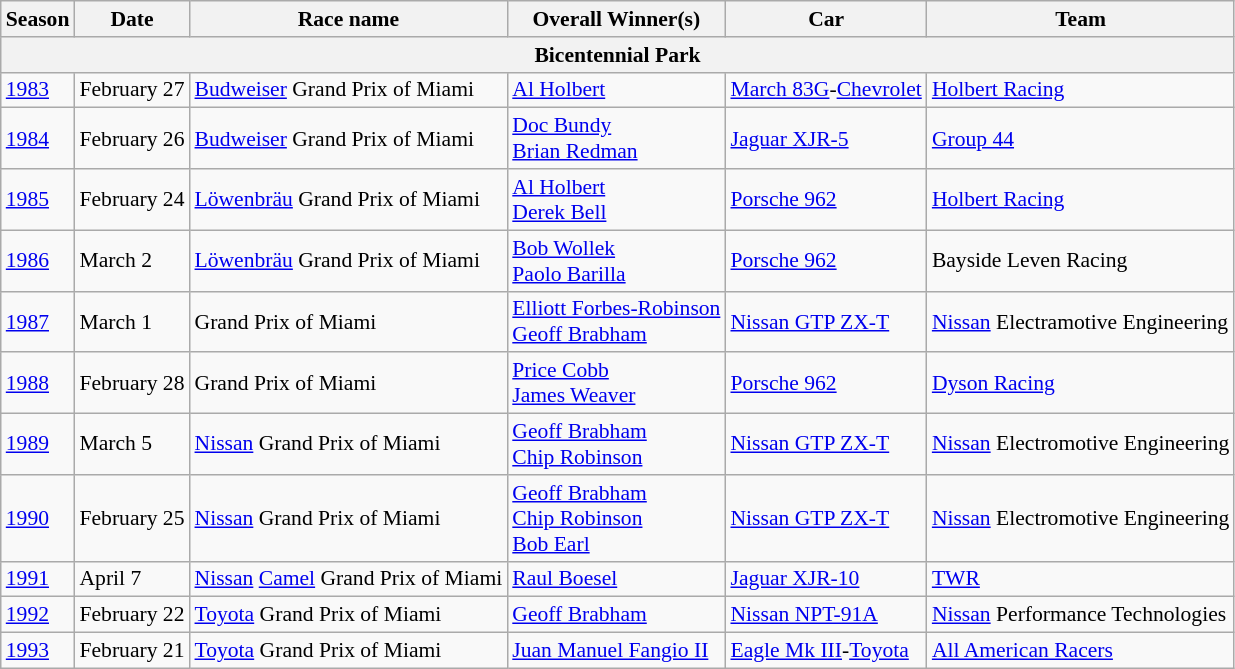<table class="wikitable" style="font-size: 90%;">
<tr>
<th>Season</th>
<th>Date</th>
<th>Race name</th>
<th>Overall Winner(s)</th>
<th>Car</th>
<th>Team</th>
</tr>
<tr>
<th colspan=6>Bicentennial Park</th>
</tr>
<tr>
<td><a href='#'>1983</a></td>
<td>February 27</td>
<td><a href='#'>Budweiser</a> Grand Prix of Miami</td>
<td> <a href='#'>Al Holbert</a></td>
<td><a href='#'>March 83G</a>-<a href='#'>Chevrolet</a></td>
<td><a href='#'>Holbert Racing</a></td>
</tr>
<tr>
<td><a href='#'>1984</a></td>
<td>February 26</td>
<td><a href='#'>Budweiser</a> Grand Prix of Miami</td>
<td> <a href='#'>Doc Bundy</a><br> <a href='#'>Brian Redman</a></td>
<td><a href='#'>Jaguar XJR-5</a></td>
<td><a href='#'>Group 44</a></td>
</tr>
<tr>
<td><a href='#'>1985</a></td>
<td>February 24</td>
<td><a href='#'>Löwenbräu</a> Grand Prix of Miami</td>
<td> <a href='#'>Al Holbert</a><br> <a href='#'>Derek Bell</a></td>
<td><a href='#'>Porsche 962</a></td>
<td><a href='#'>Holbert Racing</a></td>
</tr>
<tr>
<td><a href='#'>1986</a></td>
<td>March 2</td>
<td><a href='#'>Löwenbräu</a> Grand Prix of Miami</td>
<td> <a href='#'>Bob Wollek</a><br> <a href='#'>Paolo Barilla</a></td>
<td><a href='#'>Porsche 962</a></td>
<td>Bayside Leven Racing</td>
</tr>
<tr>
<td><a href='#'>1987</a></td>
<td>March 1</td>
<td>Grand Prix of Miami</td>
<td> <a href='#'>Elliott Forbes-Robinson</a><br> <a href='#'>Geoff Brabham</a></td>
<td><a href='#'>Nissan GTP ZX-T</a></td>
<td><a href='#'>Nissan</a> Electramotive Engineering</td>
</tr>
<tr>
<td><a href='#'>1988</a></td>
<td>February 28</td>
<td>Grand Prix of Miami</td>
<td> <a href='#'>Price Cobb</a><br> <a href='#'>James Weaver</a></td>
<td><a href='#'>Porsche 962</a></td>
<td><a href='#'>Dyson Racing</a></td>
</tr>
<tr>
<td><a href='#'>1989</a></td>
<td>March 5</td>
<td><a href='#'>Nissan</a> Grand Prix of Miami</td>
<td> <a href='#'>Geoff Brabham</a><br> <a href='#'>Chip Robinson</a></td>
<td><a href='#'>Nissan GTP ZX-T</a></td>
<td><a href='#'>Nissan</a> Electromotive Engineering</td>
</tr>
<tr>
<td><a href='#'>1990</a></td>
<td>February 25</td>
<td><a href='#'>Nissan</a> Grand Prix of Miami</td>
<td> <a href='#'>Geoff Brabham</a><br> <a href='#'>Chip Robinson</a><br> <a href='#'>Bob Earl</a></td>
<td><a href='#'>Nissan GTP ZX-T</a></td>
<td><a href='#'>Nissan</a> Electromotive Engineering</td>
</tr>
<tr>
<td><a href='#'>1991</a></td>
<td>April 7</td>
<td><a href='#'>Nissan</a> <a href='#'>Camel</a> Grand Prix of Miami</td>
<td> <a href='#'>Raul Boesel</a></td>
<td><a href='#'>Jaguar XJR-10</a></td>
<td><a href='#'>TWR</a></td>
</tr>
<tr>
<td><a href='#'>1992</a></td>
<td>February 22</td>
<td><a href='#'>Toyota</a> Grand Prix of Miami</td>
<td> <a href='#'>Geoff Brabham</a></td>
<td><a href='#'>Nissan NPT-91A</a></td>
<td><a href='#'>Nissan</a> Performance Technologies</td>
</tr>
<tr>
<td><a href='#'>1993</a></td>
<td>February 21</td>
<td><a href='#'>Toyota</a> Grand Prix of Miami</td>
<td> <a href='#'>Juan Manuel Fangio II</a></td>
<td><a href='#'>Eagle Mk III</a>-<a href='#'>Toyota</a></td>
<td><a href='#'>All American Racers</a></td>
</tr>
</table>
